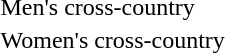<table>
<tr>
<td>Men's cross-country</td>
<td></td>
<td></td>
<td></td>
</tr>
<tr>
<td>Women's cross-country</td>
<td></td>
<td></td>
<td></td>
</tr>
</table>
